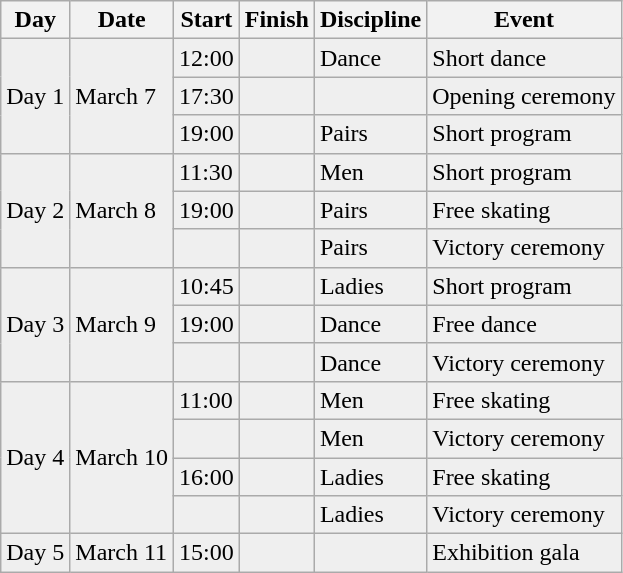<table class="wikitable">
<tr>
<th>Day</th>
<th>Date</th>
<th>Start</th>
<th>Finish</th>
<th>Discipline</th>
<th>Event</th>
</tr>
<tr style="background:#efefef; color:black">
<td rowspan=3>Day 1</td>
<td rowspan=3>March 7</td>
<td>12:00</td>
<td></td>
<td>Dance</td>
<td>Short dance</td>
</tr>
<tr style="background:#efefef; color:black">
<td>17:30</td>
<td></td>
<td></td>
<td>Opening ceremony</td>
</tr>
<tr style="background:#efefef; color:black">
<td>19:00</td>
<td></td>
<td>Pairs</td>
<td>Short program</td>
</tr>
<tr style="background:#efefef; color:black">
<td rowspan=3>Day 2</td>
<td rowspan=3>March 8</td>
<td>11:30</td>
<td></td>
<td>Men</td>
<td>Short program</td>
</tr>
<tr style="background:#efefef; color:black">
<td>19:00</td>
<td></td>
<td>Pairs</td>
<td>Free skating</td>
</tr>
<tr style="background:#efefef; color:black">
<td></td>
<td></td>
<td>Pairs</td>
<td>Victory ceremony</td>
</tr>
<tr style="background:#efefef; color:black">
<td rowspan=3>Day 3</td>
<td rowspan=3>March 9</td>
<td>10:45</td>
<td></td>
<td>Ladies</td>
<td>Short program</td>
</tr>
<tr style="background:#efefef; color:black">
<td>19:00</td>
<td></td>
<td>Dance</td>
<td>Free dance</td>
</tr>
<tr style="background:#efefef; color:black">
<td></td>
<td></td>
<td>Dance</td>
<td>Victory ceremony</td>
</tr>
<tr style="background:#efefef; color:black">
<td rowspan=4>Day 4</td>
<td rowspan=4>March 10</td>
<td>11:00</td>
<td></td>
<td>Men</td>
<td>Free skating</td>
</tr>
<tr style="background:#efefef; color:black">
<td></td>
<td></td>
<td>Men</td>
<td>Victory ceremony</td>
</tr>
<tr style="background:#efefef; color:black">
<td>16:00</td>
<td></td>
<td>Ladies</td>
<td>Free skating</td>
</tr>
<tr style="background:#efefef; color:black">
<td></td>
<td></td>
<td>Ladies</td>
<td>Victory ceremony</td>
</tr>
<tr style="background:#efefef; color:black">
<td rowspan=1>Day 5</td>
<td rowspan=1>March 11</td>
<td>15:00</td>
<td></td>
<td></td>
<td>Exhibition gala</td>
</tr>
</table>
